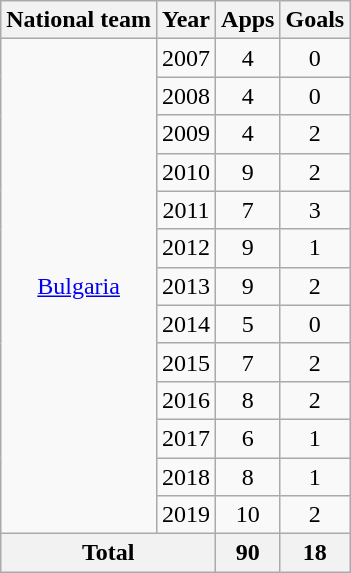<table class="wikitable" style="text-align:center">
<tr>
<th>National team</th>
<th>Year</th>
<th>Apps</th>
<th>Goals</th>
</tr>
<tr>
<td rowspan="13"><a href='#'>Bulgaria</a></td>
<td>2007</td>
<td>4</td>
<td>0</td>
</tr>
<tr>
<td>2008</td>
<td>4</td>
<td>0</td>
</tr>
<tr>
<td>2009</td>
<td>4</td>
<td>2</td>
</tr>
<tr>
<td>2010</td>
<td>9</td>
<td>2</td>
</tr>
<tr>
<td>2011</td>
<td>7</td>
<td>3</td>
</tr>
<tr>
<td>2012</td>
<td>9</td>
<td>1</td>
</tr>
<tr>
<td>2013</td>
<td>9</td>
<td>2</td>
</tr>
<tr>
<td>2014</td>
<td>5</td>
<td>0</td>
</tr>
<tr>
<td>2015</td>
<td>7</td>
<td>2</td>
</tr>
<tr>
<td>2016</td>
<td>8</td>
<td>2</td>
</tr>
<tr>
<td>2017</td>
<td>6</td>
<td>1</td>
</tr>
<tr>
<td>2018</td>
<td>8</td>
<td>1</td>
</tr>
<tr>
<td>2019</td>
<td>10</td>
<td>2</td>
</tr>
<tr>
<th colspan="2">Total</th>
<th>90</th>
<th>18</th>
</tr>
</table>
